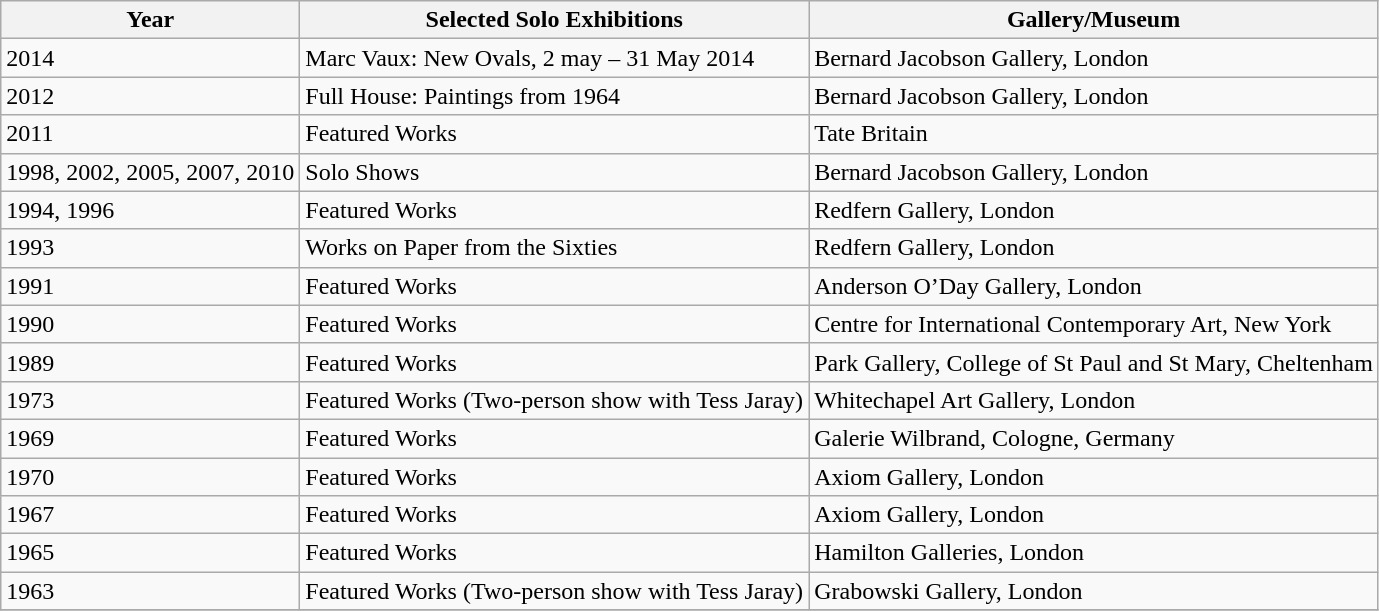<table class="wikitable">
<tr>
<th>Year</th>
<th>Selected Solo Exhibitions</th>
<th>Gallery/Museum</th>
</tr>
<tr>
<td>2014</td>
<td>Marc Vaux: New Ovals, 2 may – 31 May 2014</td>
<td>Bernard Jacobson Gallery, London</td>
</tr>
<tr>
<td>2012</td>
<td>Full House: Paintings from 1964</td>
<td>Bernard Jacobson Gallery, London</td>
</tr>
<tr>
<td>2011</td>
<td>Featured Works</td>
<td>Tate Britain</td>
</tr>
<tr>
<td>1998, 2002, 2005, 2007, 2010</td>
<td>Solo Shows</td>
<td>Bernard Jacobson Gallery, London</td>
</tr>
<tr>
<td>1994, 1996</td>
<td>Featured Works</td>
<td>Redfern Gallery, London</td>
</tr>
<tr>
<td>1993</td>
<td>Works on Paper from the Sixties</td>
<td>Redfern Gallery, London</td>
</tr>
<tr>
<td>1991</td>
<td>Featured Works</td>
<td>Anderson O’Day Gallery, London</td>
</tr>
<tr>
<td>1990</td>
<td>Featured Works</td>
<td>Centre for International Contemporary Art, New York</td>
</tr>
<tr>
<td>1989</td>
<td>Featured Works</td>
<td>Park Gallery, College of St Paul and St Mary, Cheltenham</td>
</tr>
<tr>
<td>1973</td>
<td>Featured Works (Two-person show with Tess Jaray)</td>
<td>Whitechapel Art Gallery, London</td>
</tr>
<tr>
<td>1969</td>
<td>Featured Works</td>
<td>Galerie Wilbrand, Cologne, Germany</td>
</tr>
<tr>
<td>1970</td>
<td>Featured Works</td>
<td>Axiom Gallery, London</td>
</tr>
<tr>
<td>1967</td>
<td>Featured Works</td>
<td>Axiom Gallery, London</td>
</tr>
<tr>
<td>1965</td>
<td>Featured Works</td>
<td>Hamilton Galleries, London</td>
</tr>
<tr>
<td>1963</td>
<td>Featured Works (Two-person show with Tess Jaray)</td>
<td>Grabowski Gallery, London</td>
</tr>
<tr>
</tr>
</table>
